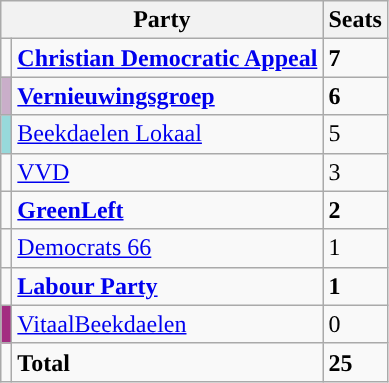<table class="wikitable">
<tr>
<th colspan=2>Party</th>
<th>Seats</th>
</tr>
<tr>
<td style="color:inherit;background:"></td>
<td><strong><a href='#'>Christian Democratic Appeal</a></strong></td>
<td><strong>7</strong></td>
</tr>
<tr>
<td bgcolor="C9AEC9"></td>
<td><strong><a href='#'>Vernieuwingsgroep</a></strong></td>
<td><strong>6</strong></td>
</tr>
<tr>
<td bgcolor="97D9DB"></td>
<td><a href='#'>Beekdaelen Lokaal</a></td>
<td>5</td>
</tr>
<tr>
<td style="color:inherit;background:"></td>
<td><a href='#'>VVD</a></td>
<td>3</td>
</tr>
<tr>
<td style="color:inherit;background:"></td>
<td><strong><a href='#'>GreenLeft</a></strong></td>
<td><strong>2</strong></td>
</tr>
<tr>
<td style="color:inherit;background:"></td>
<td><a href='#'>Democrats 66</a></td>
<td>1</td>
</tr>
<tr>
<td style="color:inherit;background:"></td>
<td><strong><a href='#'>Labour Party</a></strong></td>
<td><strong>1</strong></td>
</tr>
<tr>
<td bgcolor="A32D81"></td>
<td><a href='#'>VitaalBeekdaelen</a></td>
<td>0</td>
</tr>
<tr>
<td></td>
<td><strong>Total</strong></td>
<td><strong>25</strong></td>
</tr>
</table>
